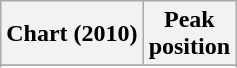<table class="wikitable plainrowheaders sortable" style="text-align:center;">
<tr>
<th scope="col">Chart (2010)</th>
<th scope="col">Peak<br>position</th>
</tr>
<tr>
</tr>
<tr>
</tr>
<tr>
</tr>
<tr>
</tr>
<tr>
</tr>
<tr>
</tr>
<tr>
</tr>
<tr>
</tr>
<tr>
</tr>
<tr>
</tr>
<tr>
</tr>
<tr>
</tr>
<tr>
</tr>
<tr>
</tr>
<tr>
</tr>
<tr>
</tr>
<tr>
</tr>
<tr>
</tr>
<tr>
</tr>
<tr>
</tr>
<tr>
</tr>
<tr>
</tr>
<tr>
</tr>
<tr>
</tr>
<tr>
</tr>
<tr>
</tr>
<tr>
</tr>
<tr>
</tr>
</table>
